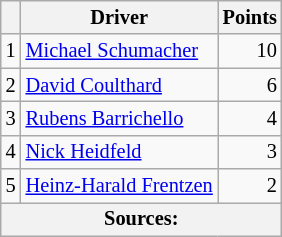<table class="wikitable" style="font-size: 85%;">
<tr>
<th scope="col"></th>
<th scope="col">Driver</th>
<th scope="col">Points</th>
</tr>
<tr>
<td align="center">1</td>
<td> <a href='#'>Michael Schumacher</a></td>
<td align="right">10</td>
</tr>
<tr>
<td align="center">2</td>
<td> <a href='#'>David Coulthard</a></td>
<td align="right">6</td>
</tr>
<tr>
<td align="center">3</td>
<td> <a href='#'>Rubens Barrichello</a></td>
<td align="right">4</td>
</tr>
<tr>
<td align="center">4</td>
<td> <a href='#'>Nick Heidfeld</a></td>
<td align="right">3</td>
</tr>
<tr>
<td align="center">5</td>
<td> <a href='#'>Heinz-Harald Frentzen</a></td>
<td align="right">2</td>
</tr>
<tr>
<th colspan=3>Sources:</th>
</tr>
</table>
